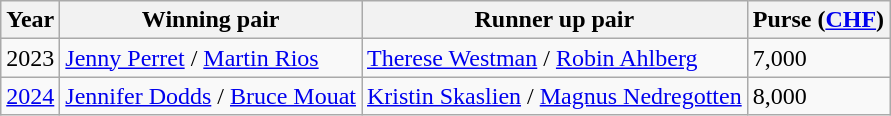<table class="wikitable">
<tr>
<th scope="col">Year</th>
<th scope="col">Winning pair</th>
<th scope="col">Runner up pair</th>
<th scope="col">Purse (<a href='#'>CHF</a>)</th>
</tr>
<tr>
<td>2023</td>
<td> <a href='#'>Jenny Perret</a> / <a href='#'>Martin Rios</a></td>
<td> <a href='#'>Therese Westman</a> / <a href='#'>Robin Ahlberg</a></td>
<td>7,000</td>
</tr>
<tr>
<td><a href='#'>2024</a></td>
<td> <a href='#'>Jennifer Dodds</a> / <a href='#'>Bruce Mouat</a></td>
<td> <a href='#'>Kristin Skaslien</a> / <a href='#'>Magnus Nedregotten</a></td>
<td>8,000</td>
</tr>
</table>
